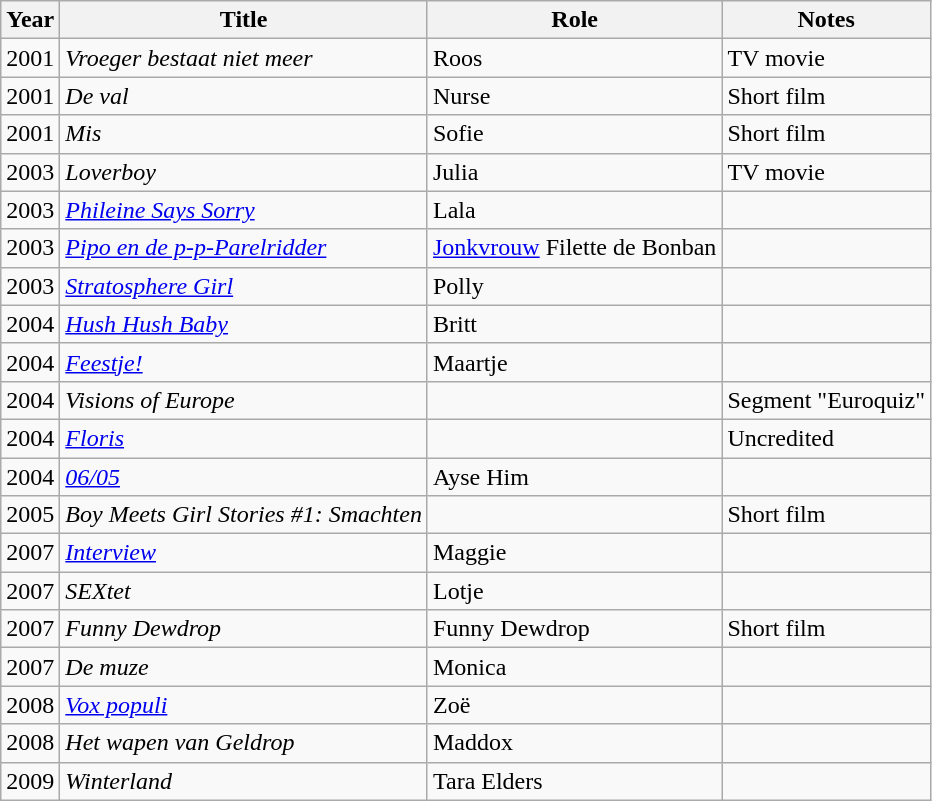<table class="wikitable sortable">
<tr>
<th>Year</th>
<th>Title</th>
<th>Role</th>
<th class="unsortable">Notes</th>
</tr>
<tr>
<td>2001</td>
<td><em>Vroeger bestaat niet meer</em></td>
<td>Roos</td>
<td>TV movie</td>
</tr>
<tr>
<td>2001</td>
<td><em>De val</em></td>
<td>Nurse</td>
<td>Short film</td>
</tr>
<tr>
<td>2001</td>
<td><em>Mis</em></td>
<td>Sofie</td>
<td>Short film</td>
</tr>
<tr>
<td>2003</td>
<td><em>Loverboy</em></td>
<td>Julia</td>
<td>TV movie</td>
</tr>
<tr>
<td>2003</td>
<td><em><a href='#'>Phileine Says Sorry</a></em></td>
<td>Lala</td>
<td></td>
</tr>
<tr>
<td>2003</td>
<td><em><a href='#'>Pipo en de p-p-Parelridder</a></em></td>
<td><a href='#'>Jonkvrouw</a> Filette de Bonban</td>
<td></td>
</tr>
<tr>
<td>2003</td>
<td><em><a href='#'>Stratosphere Girl</a></em></td>
<td>Polly</td>
<td></td>
</tr>
<tr>
<td>2004</td>
<td><em><a href='#'>Hush Hush Baby</a></em></td>
<td>Britt</td>
</tr>
<tr>
<td>2004</td>
<td><em><a href='#'>Feestje!</a></em></td>
<td>Maartje</td>
<td></td>
</tr>
<tr>
<td>2004</td>
<td><em>Visions of Europe</em></td>
<td></td>
<td>Segment "Euroquiz"</td>
</tr>
<tr>
<td>2004</td>
<td><em><a href='#'>Floris</a></em></td>
<td></td>
<td>Uncredited</td>
</tr>
<tr>
<td>2004</td>
<td><em><a href='#'>06/05</a></em></td>
<td>Ayse Him</td>
<td></td>
</tr>
<tr>
<td>2005</td>
<td><em>Boy Meets Girl Stories #1: Smachten</em></td>
<td></td>
<td>Short film</td>
</tr>
<tr>
<td>2007</td>
<td><em><a href='#'>Interview</a></em></td>
<td>Maggie</td>
<td></td>
</tr>
<tr>
<td>2007</td>
<td><em>SEXtet</em></td>
<td>Lotje</td>
<td></td>
</tr>
<tr>
<td>2007</td>
<td><em>Funny Dewdrop</em></td>
<td>Funny Dewdrop</td>
<td>Short film</td>
</tr>
<tr>
<td>2007</td>
<td><em>De muze</em></td>
<td>Monica</td>
<td></td>
</tr>
<tr>
<td>2008</td>
<td><em><a href='#'>Vox populi</a></em></td>
<td>Zoë</td>
<td></td>
</tr>
<tr>
<td>2008</td>
<td><em>Het wapen van Geldrop</em></td>
<td>Maddox</td>
<td></td>
</tr>
<tr>
<td>2009</td>
<td><em>Winterland</em></td>
<td>Tara Elders</td>
<td></td>
</tr>
</table>
